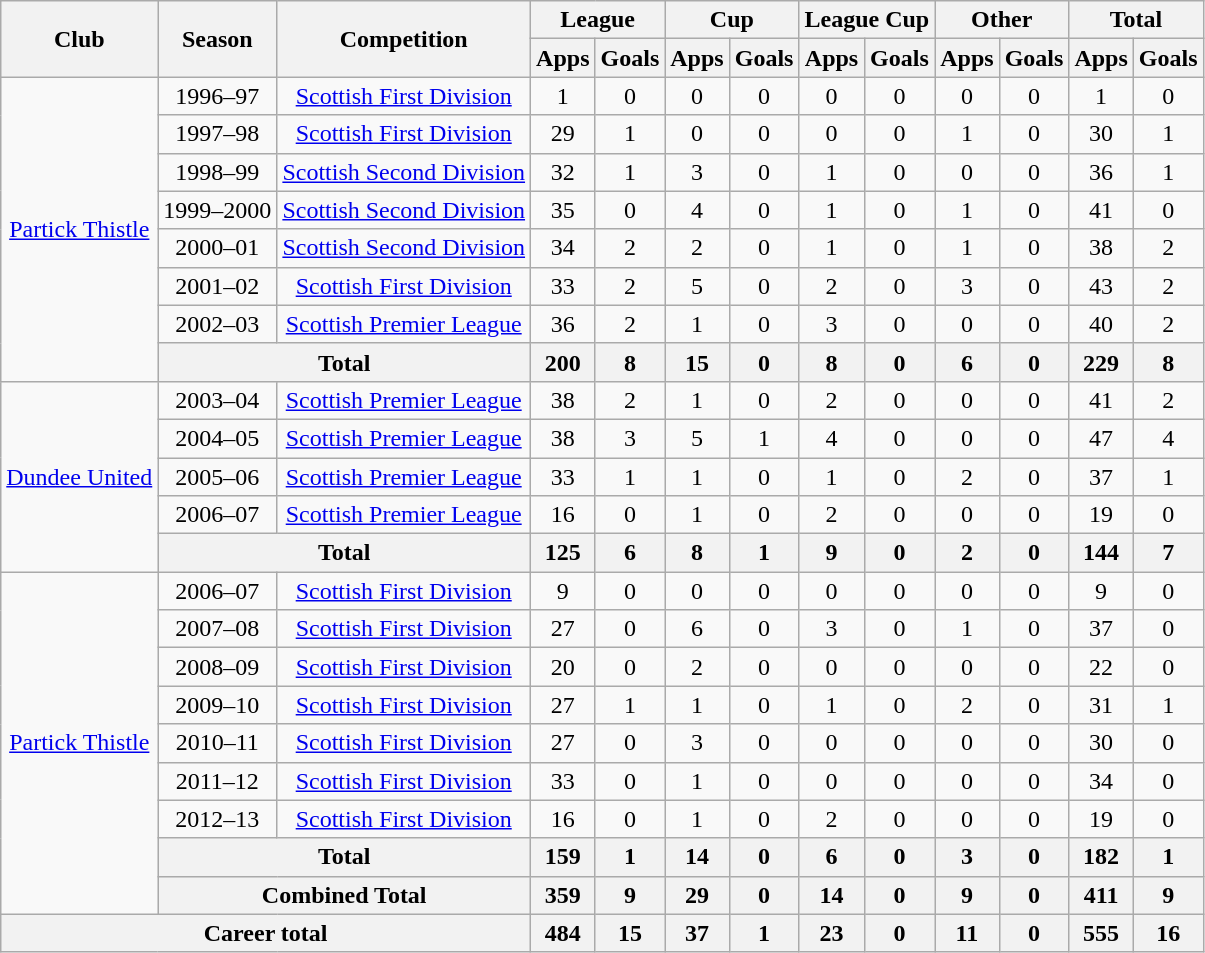<table class="wikitable" style="text-align:center;">
<tr>
<th rowspan="2">Club</th>
<th rowspan="2">Season</th>
<th rowspan="2">Competition</th>
<th colspan="2">League</th>
<th colspan="2">Cup</th>
<th colspan="2">League Cup</th>
<th colspan="2">Other</th>
<th colspan="2">Total</th>
</tr>
<tr>
<th>Apps</th>
<th>Goals</th>
<th>Apps</th>
<th>Goals</th>
<th>Apps</th>
<th>Goals</th>
<th>Apps</th>
<th>Goals</th>
<th>Apps</th>
<th>Goals</th>
</tr>
<tr>
<td rowspan="8"><a href='#'>Partick Thistle</a></td>
<td>1996–97</td>
<td><a href='#'>Scottish First Division</a></td>
<td>1</td>
<td>0</td>
<td>0</td>
<td>0</td>
<td>0</td>
<td>0</td>
<td>0</td>
<td>0</td>
<td>1</td>
<td>0</td>
</tr>
<tr>
<td>1997–98</td>
<td><a href='#'>Scottish First Division</a></td>
<td>29</td>
<td>1</td>
<td>0</td>
<td>0</td>
<td>0</td>
<td>0</td>
<td>1</td>
<td>0</td>
<td>30</td>
<td>1</td>
</tr>
<tr>
<td>1998–99</td>
<td><a href='#'>Scottish Second Division</a></td>
<td>32</td>
<td>1</td>
<td>3</td>
<td>0</td>
<td>1</td>
<td>0</td>
<td>0</td>
<td>0</td>
<td>36</td>
<td>1</td>
</tr>
<tr>
<td>1999–2000</td>
<td><a href='#'>Scottish Second Division</a></td>
<td>35</td>
<td>0</td>
<td>4</td>
<td>0</td>
<td>1</td>
<td>0</td>
<td>1</td>
<td>0</td>
<td>41</td>
<td>0</td>
</tr>
<tr>
<td>2000–01</td>
<td><a href='#'>Scottish Second Division</a></td>
<td>34</td>
<td>2</td>
<td>2</td>
<td>0</td>
<td>1</td>
<td>0</td>
<td>1</td>
<td>0</td>
<td>38</td>
<td>2</td>
</tr>
<tr>
<td>2001–02</td>
<td><a href='#'>Scottish First Division</a></td>
<td>33</td>
<td>2</td>
<td>5</td>
<td>0</td>
<td>2</td>
<td>0</td>
<td>3</td>
<td>0</td>
<td>43</td>
<td>2</td>
</tr>
<tr>
<td>2002–03</td>
<td><a href='#'>Scottish Premier League</a></td>
<td>36</td>
<td>2</td>
<td>1</td>
<td>0</td>
<td>3</td>
<td>0</td>
<td>0</td>
<td>0</td>
<td>40</td>
<td>2</td>
</tr>
<tr>
<th colspan="2">Total</th>
<th>200</th>
<th>8</th>
<th>15</th>
<th>0</th>
<th>8</th>
<th>0</th>
<th>6</th>
<th>0</th>
<th>229</th>
<th>8</th>
</tr>
<tr>
<td rowspan="5"><a href='#'>Dundee United</a></td>
<td>2003–04</td>
<td><a href='#'>Scottish Premier League</a></td>
<td>38</td>
<td>2</td>
<td>1</td>
<td>0</td>
<td>2</td>
<td>0</td>
<td>0</td>
<td>0</td>
<td>41</td>
<td>2</td>
</tr>
<tr>
<td>2004–05</td>
<td><a href='#'>Scottish Premier League</a></td>
<td>38</td>
<td>3</td>
<td>5</td>
<td>1</td>
<td>4</td>
<td>0</td>
<td>0</td>
<td>0</td>
<td>47</td>
<td>4</td>
</tr>
<tr>
<td>2005–06</td>
<td><a href='#'>Scottish Premier League</a></td>
<td>33</td>
<td>1</td>
<td>1</td>
<td>0</td>
<td>1</td>
<td>0</td>
<td>2</td>
<td>0</td>
<td>37</td>
<td>1</td>
</tr>
<tr>
<td>2006–07</td>
<td><a href='#'>Scottish Premier League</a></td>
<td>16</td>
<td>0</td>
<td>1</td>
<td>0</td>
<td>2</td>
<td>0</td>
<td>0</td>
<td>0</td>
<td>19</td>
<td>0</td>
</tr>
<tr>
<th colspan="2">Total</th>
<th>125</th>
<th>6</th>
<th>8</th>
<th>1</th>
<th>9</th>
<th>0</th>
<th>2</th>
<th>0</th>
<th>144</th>
<th>7</th>
</tr>
<tr>
<td rowspan="9"><a href='#'>Partick Thistle</a></td>
<td>2006–07</td>
<td><a href='#'>Scottish First Division</a></td>
<td>9</td>
<td>0</td>
<td>0</td>
<td>0</td>
<td>0</td>
<td>0</td>
<td>0</td>
<td>0</td>
<td>9</td>
<td>0</td>
</tr>
<tr>
<td>2007–08</td>
<td><a href='#'>Scottish First Division</a></td>
<td>27</td>
<td>0</td>
<td>6</td>
<td>0</td>
<td>3</td>
<td>0</td>
<td>1</td>
<td>0</td>
<td>37</td>
<td>0</td>
</tr>
<tr>
<td>2008–09</td>
<td><a href='#'>Scottish First Division</a></td>
<td>20</td>
<td>0</td>
<td>2</td>
<td>0</td>
<td>0</td>
<td>0</td>
<td>0</td>
<td>0</td>
<td>22</td>
<td>0</td>
</tr>
<tr>
<td>2009–10</td>
<td><a href='#'>Scottish First Division</a></td>
<td>27</td>
<td>1</td>
<td>1</td>
<td>0</td>
<td>1</td>
<td>0</td>
<td>2</td>
<td>0</td>
<td>31</td>
<td>1</td>
</tr>
<tr>
<td>2010–11</td>
<td><a href='#'>Scottish First Division</a></td>
<td>27</td>
<td>0</td>
<td>3</td>
<td>0</td>
<td>0</td>
<td>0</td>
<td>0</td>
<td>0</td>
<td>30</td>
<td>0</td>
</tr>
<tr>
<td>2011–12</td>
<td><a href='#'>Scottish First Division</a></td>
<td>33</td>
<td>0</td>
<td>1</td>
<td>0</td>
<td>0</td>
<td>0</td>
<td>0</td>
<td>0</td>
<td>34</td>
<td>0</td>
</tr>
<tr>
<td>2012–13</td>
<td><a href='#'>Scottish First Division</a></td>
<td>16</td>
<td>0</td>
<td>1</td>
<td>0</td>
<td>2</td>
<td>0</td>
<td>0</td>
<td>0</td>
<td>19</td>
<td>0</td>
</tr>
<tr>
<th colspan="2">Total</th>
<th>159</th>
<th>1</th>
<th>14</th>
<th>0</th>
<th>6</th>
<th>0</th>
<th>3</th>
<th>0</th>
<th>182</th>
<th>1</th>
</tr>
<tr>
<th colspan="2">Combined Total</th>
<th>359</th>
<th>9</th>
<th>29</th>
<th>0</th>
<th>14</th>
<th>0</th>
<th>9</th>
<th>0</th>
<th>411</th>
<th>9</th>
</tr>
<tr>
<th colspan="3">Career total</th>
<th>484</th>
<th>15</th>
<th>37</th>
<th>1</th>
<th>23</th>
<th>0</th>
<th>11</th>
<th>0</th>
<th>555</th>
<th>16</th>
</tr>
</table>
